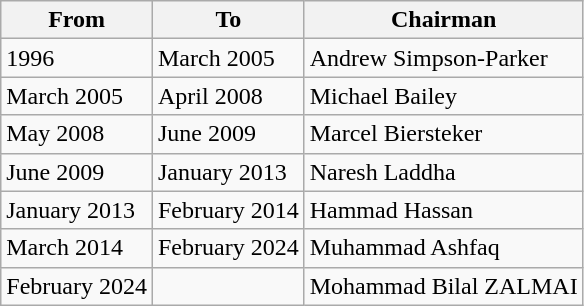<table class="wikitable">
<tr>
<th>From</th>
<th>To</th>
<th>Chairman</th>
</tr>
<tr>
<td>1996</td>
<td>March 2005</td>
<td>Andrew Simpson-Parker</td>
</tr>
<tr>
<td>March 2005</td>
<td>April 2008</td>
<td>Michael Bailey</td>
</tr>
<tr>
<td>May 2008</td>
<td>June 2009</td>
<td>Marcel Biersteker</td>
</tr>
<tr>
<td>June 2009</td>
<td>January 2013</td>
<td>Naresh Laddha</td>
</tr>
<tr>
<td>January 2013</td>
<td>February 2014</td>
<td>Hammad Hassan</td>
</tr>
<tr>
<td>March 2014</td>
<td>February 2024</td>
<td>Muhammad Ashfaq</td>
</tr>
<tr>
<td>February 2024</td>
<td></td>
<td>Mohammad Bilal ZALMAI</td>
</tr>
</table>
